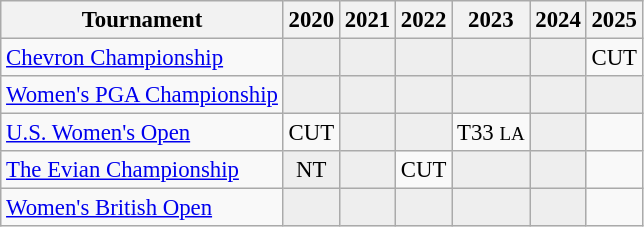<table class="wikitable" style="font-size:95%;text-align:center;">
<tr>
<th>Tournament</th>
<th>2020</th>
<th>2021</th>
<th>2022</th>
<th>2023</th>
<th>2024</th>
<th>2025</th>
</tr>
<tr>
<td align=left><a href='#'>Chevron Championship</a></td>
<td style="background:#eeeeee;"></td>
<td style="background:#eeeeee;"></td>
<td style="background:#eeeeee;"></td>
<td style="background:#eeeeee;"></td>
<td style="background:#eeeeee;"></td>
<td>CUT</td>
</tr>
<tr>
<td align=left><a href='#'>Women's PGA Championship</a></td>
<td style="background:#eeeeee;"></td>
<td style="background:#eeeeee;"></td>
<td style="background:#eeeeee;"></td>
<td style="background:#eeeeee;"></td>
<td style="background:#eeeeee;"></td>
<td style="background:#eeeeee;"></td>
</tr>
<tr>
<td align=left><a href='#'>U.S. Women's Open</a></td>
<td>CUT</td>
<td style="background:#eeeeee;"></td>
<td style="background:#eeeeee;"></td>
<td>T33 <small>LA</small></td>
<td style="background:#eeeeee;"></td>
<td></td>
</tr>
<tr>
<td align=left><a href='#'>The Evian Championship</a></td>
<td style="background:#eeeeee;">NT</td>
<td style="background:#eeeeee;"></td>
<td>CUT</td>
<td style="background:#eeeeee;"></td>
<td style="background:#eeeeee;"></td>
<td></td>
</tr>
<tr>
<td align=left><a href='#'>Women's British Open</a></td>
<td style="background:#eeeeee;"></td>
<td style="background:#eeeeee;"></td>
<td style="background:#eeeeee;"></td>
<td style="background:#eeeeee;"></td>
<td style="background:#eeeeee;"></td>
<td></td>
</tr>
</table>
